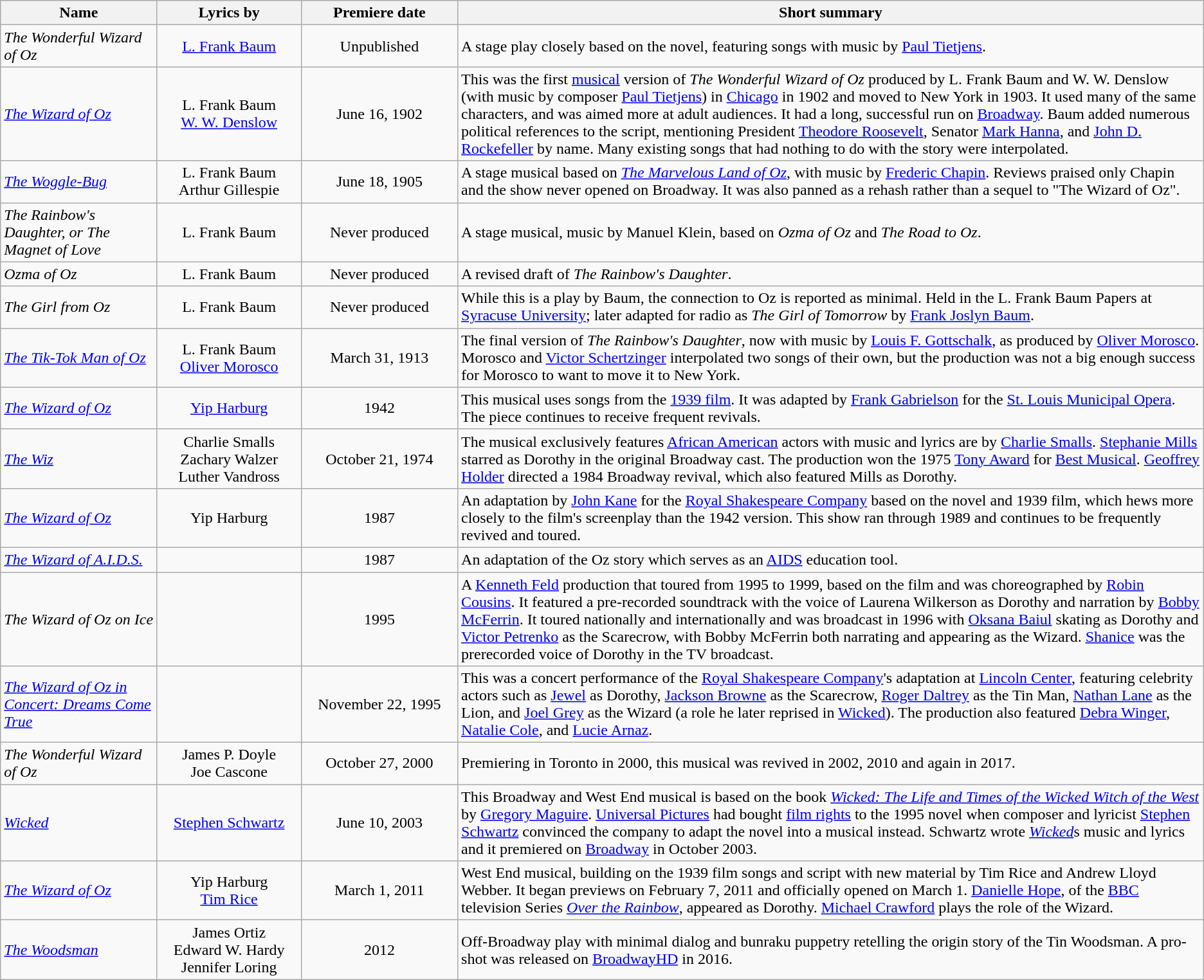<table class="wikitable sortable">
<tr>
<th width="13%">Name</th>
<th class="unsortable" width="12%">Lyrics by</th>
<th width="13%">Premiere date</th>
<th class="unsortable">Short summary</th>
</tr>
<tr>
<td><em>The Wonderful Wizard of Oz</em></td>
<td align="center"><a href='#'>L. Frank Baum</a></td>
<td align="center">Unpublished<br></td>
<td>A stage play closely based on the novel, featuring songs with music by <a href='#'>Paul Tietjens</a>.</td>
</tr>
<tr>
<td><em><a href='#'>The Wizard of Oz</a></em></td>
<td align="center">L. Frank Baum<br><a href='#'>W. W. Denslow</a></td>
<td align="center">June 16, 1902</td>
<td>This was the first <a href='#'>musical</a> version of <em>The Wonderful Wizard of Oz</em> produced by L. Frank Baum and W. W. Denslow (with music by composer <a href='#'>Paul Tietjens</a>) in <a href='#'>Chicago</a> in 1902 and moved to New York in 1903. It used many of the same characters, and was aimed more at adult audiences. It had a long, successful run on <a href='#'>Broadway</a>. Baum added numerous political references to the script, mentioning President <a href='#'>Theodore Roosevelt</a>, Senator <a href='#'>Mark Hanna</a>, and <a href='#'>John D. Rockefeller</a> by name. Many existing songs that had nothing to do with the story were interpolated.</td>
</tr>
<tr>
<td><em><a href='#'>The Woggle-Bug</a></em></td>
<td align="center">L. Frank Baum<br>Arthur Gillespie</td>
<td align="center">June 18, 1905</td>
<td>A stage musical based on <em><a href='#'>The Marvelous Land of Oz</a></em>, with music by <a href='#'>Frederic Chapin</a>.  Reviews praised only Chapin and the show never opened on Broadway. It was also panned as a rehash rather than a sequel to "The Wizard of Oz".</td>
</tr>
<tr>
<td><em>The Rainbow's Daughter, or The Magnet of Love</em></td>
<td align="center">L. Frank Baum</td>
<td align="center">Never produced<br></td>
<td>A stage musical, music by Manuel Klein, based on <em>Ozma of Oz</em> and <em>The Road to Oz</em>.</td>
</tr>
<tr>
<td><em>Ozma of Oz</em></td>
<td align="center">L. Frank Baum</td>
<td align="center">Never produced<br></td>
<td>A revised draft of <em>The Rainbow's Daughter</em>.</td>
</tr>
<tr>
<td><em>The Girl from Oz</em></td>
<td align="center">L. Frank Baum</td>
<td align="center">Never produced<br></td>
<td>While this is a play by Baum, the connection to Oz is reported as minimal. Held in the L. Frank Baum Papers at <a href='#'>Syracuse University</a>; later adapted for radio as <em>The Girl of Tomorrow</em> by <a href='#'>Frank Joslyn Baum</a>.</td>
</tr>
<tr>
<td><em><a href='#'>The Tik-Tok Man of Oz</a></em></td>
<td align="center">L. Frank Baum<br><a href='#'>Oliver Morosco</a></td>
<td align="center">March 31, 1913</td>
<td>The final version of <em>The Rainbow's Daughter</em>, now with music by <a href='#'>Louis F. Gottschalk</a>, as produced by <a href='#'>Oliver Morosco</a>.  Morosco and <a href='#'>Victor Schertzinger</a> interpolated two songs of their own, but the production was not a big enough success for Morosco to want to move it to New York.</td>
</tr>
<tr>
<td><em><a href='#'>The Wizard of Oz</a></em></td>
<td align="center"><a href='#'>Yip Harburg</a></td>
<td align="center">1942</td>
<td>This musical uses songs from the <a href='#'>1939 film</a>. It was adapted by <a href='#'>Frank Gabrielson</a> for the <a href='#'>St. Louis Municipal Opera</a>. The piece continues to receive frequent revivals.</td>
</tr>
<tr>
<td><em><a href='#'>The Wiz</a></em></td>
<td align="center">Charlie Smalls<br>Zachary Walzer<br>Luther Vandross</td>
<td align="center">October 21, 1974</td>
<td>The musical exclusively features <a href='#'>African American</a> actors with music and lyrics are by <a href='#'>Charlie Smalls</a>. <a href='#'>Stephanie Mills</a> starred as Dorothy in the original Broadway cast. The production won the 1975 <a href='#'>Tony Award</a> for <a href='#'>Best Musical</a>. <a href='#'>Geoffrey Holder</a> directed a 1984 Broadway revival, which also featured Mills as Dorothy.</td>
</tr>
<tr>
<td><em><a href='#'>The Wizard of Oz</a></em></td>
<td align="center">Yip Harburg</td>
<td align="center">1987</td>
<td>An adaptation by <a href='#'>John Kane</a> for the <a href='#'>Royal Shakespeare Company</a> based on the novel and 1939 film, which hews more closely to the film's screenplay than the 1942 version. This show ran through 1989 and continues to be frequently revived and toured.</td>
</tr>
<tr>
<td><em><a href='#'>The Wizard of A.I.D.S.</a></em></td>
<td></td>
<td align="center">1987</td>
<td>An adaptation of the Oz story which serves as an <a href='#'>AIDS</a> education tool.</td>
</tr>
<tr>
<td><em>The Wizard of Oz on Ice</em></td>
<td></td>
<td align="center">1995</td>
<td>A <a href='#'>Kenneth Feld</a> production that toured from 1995 to 1999, based on the film and was choreographed by <a href='#'>Robin Cousins</a>. It featured a pre-recorded soundtrack with the voice of Laurena Wilkerson as Dorothy and narration by <a href='#'>Bobby McFerrin</a>.  It toured nationally and internationally and was broadcast in 1996 with <a href='#'>Oksana Baiul</a> skating as Dorothy and <a href='#'>Victor Petrenko</a> as the Scarecrow, with Bobby McFerrin both narrating and appearing as the Wizard. <a href='#'>Shanice</a> was the prerecorded voice of Dorothy in the TV broadcast.</td>
</tr>
<tr>
<td><em><a href='#'>The Wizard of Oz in Concert: Dreams Come True</a></em></td>
<td></td>
<td align="center">November 22, 1995</td>
<td>This was a concert performance of the <a href='#'>Royal Shakespeare Company</a>'s adaptation at <a href='#'>Lincoln Center</a>, featuring celebrity actors such as <a href='#'>Jewel</a> as Dorothy, <a href='#'>Jackson Browne</a> as the Scarecrow, <a href='#'>Roger Daltrey</a> as the Tin Man, <a href='#'>Nathan Lane</a> as the Lion, and <a href='#'>Joel Grey</a> as the Wizard (a role he later reprised in <a href='#'>Wicked</a>). The production also featured <a href='#'>Debra Winger</a>, <a href='#'>Natalie Cole</a>, and <a href='#'>Lucie Arnaz</a>.</td>
</tr>
<tr>
<td><em>The Wonderful Wizard of Oz</em></td>
<td align="center">James P. Doyle<br>Joe Cascone</td>
<td align="center">October 27, 2000</td>
<td>Premiering in Toronto in 2000, this musical was revived in 2002, 2010 and again in 2017.</td>
</tr>
<tr>
<td><em><a href='#'>Wicked</a></em></td>
<td align="center"><a href='#'>Stephen Schwartz</a></td>
<td align="center">June 10, 2003</td>
<td>This Broadway and West End musical is based on the book <em><a href='#'>Wicked: The Life and Times of the Wicked Witch of the West</a></em> by <a href='#'>Gregory Maguire</a>. <a href='#'>Universal Pictures</a> had bought <a href='#'>film rights</a> to the 1995 novel when composer and lyricist <a href='#'>Stephen Schwartz</a> convinced the company to adapt the novel into a musical instead. Schwartz wrote <em><a href='#'>Wicked</a></em>s music and lyrics and it premiered on <a href='#'>Broadway</a> in October 2003.</td>
</tr>
<tr>
<td><em><a href='#'>The Wizard of Oz</a></em></td>
<td align="center">Yip Harburg<br><a href='#'>Tim Rice</a></td>
<td align="center">March 1, 2011</td>
<td>West End musical, building on the 1939 film songs and script with new material by Tim Rice and Andrew Lloyd Webber. It began previews on February 7, 2011 and officially opened on March 1. <a href='#'>Danielle Hope</a>, of the <a href='#'>BBC</a> television Series <em><a href='#'>Over the Rainbow</a></em>, appeared as Dorothy. <a href='#'>Michael Crawford</a> plays the role of the Wizard.</td>
</tr>
<tr>
<td><em><a href='#'>The Woodsman</a></em></td>
<td align="center">James Ortiz<br>Edward W. Hardy<br>Jennifer Loring</td>
<td align="center">2012</td>
<td>Off-Broadway play with minimal dialog and bunraku puppetry retelling the origin story of the Tin Woodsman. A pro-shot was released on <a href='#'>BroadwayHD</a> in 2016.</td>
</tr>
</table>
